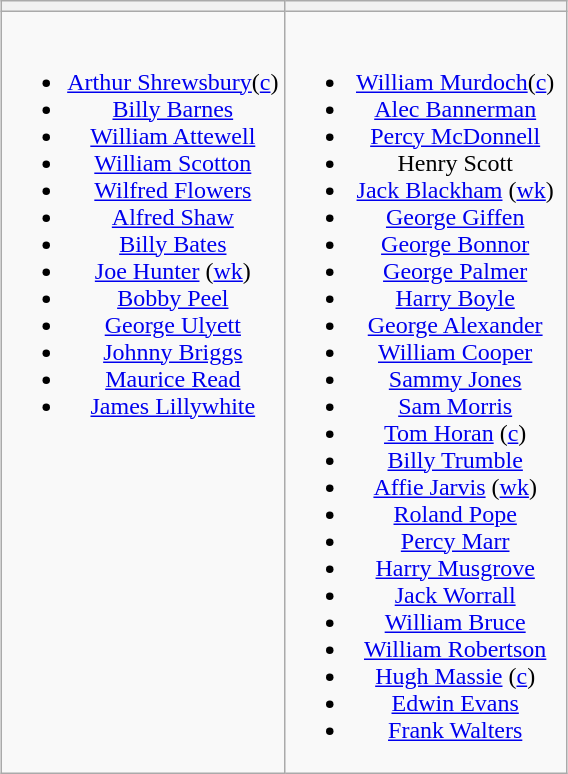<table class="wikitable" style="text-align:center; margin:auto">
<tr>
<th style="width:50%"></th>
<th style="width:50%"></th>
</tr>
<tr style="vertical-align:top">
<td><br><ul><li><a href='#'>Arthur Shrewsbury</a>(<a href='#'>c</a>)</li><li><a href='#'>Billy Barnes</a></li><li><a href='#'>William Attewell</a></li><li><a href='#'>William Scotton</a></li><li><a href='#'>Wilfred Flowers</a></li><li><a href='#'>Alfred Shaw</a></li><li><a href='#'>Billy Bates</a></li><li><a href='#'>Joe Hunter</a> (<a href='#'>wk</a>)</li><li><a href='#'>Bobby Peel</a></li><li><a href='#'>George Ulyett</a></li><li><a href='#'>Johnny Briggs</a></li><li><a href='#'>Maurice Read</a></li><li><a href='#'>James Lillywhite</a></li></ul></td>
<td><br><ul><li><a href='#'>William Murdoch</a>(<a href='#'>c</a>)</li><li><a href='#'>Alec Bannerman</a></li><li><a href='#'>Percy McDonnell</a></li><li>Henry Scott</li><li><a href='#'>Jack Blackham</a> (<a href='#'>wk</a>)</li><li><a href='#'>George Giffen</a></li><li><a href='#'>George Bonnor</a></li><li><a href='#'>George Palmer</a></li><li><a href='#'>Harry Boyle</a></li><li><a href='#'>George Alexander</a></li><li><a href='#'>William Cooper</a></li><li><a href='#'>Sammy Jones</a></li><li><a href='#'>Sam Morris</a></li><li><a href='#'>Tom Horan</a> (<a href='#'>c</a>)</li><li><a href='#'>Billy Trumble</a></li><li><a href='#'>Affie Jarvis</a> (<a href='#'>wk</a>)</li><li><a href='#'>Roland Pope</a></li><li><a href='#'>Percy Marr</a></li><li><a href='#'>Harry Musgrove</a></li><li><a href='#'>Jack Worrall</a></li><li><a href='#'>William Bruce</a></li><li><a href='#'>William Robertson</a></li><li><a href='#'>Hugh Massie</a> (<a href='#'>c</a>)</li><li><a href='#'>Edwin Evans</a></li><li><a href='#'>Frank Walters</a></li></ul></td>
</tr>
</table>
